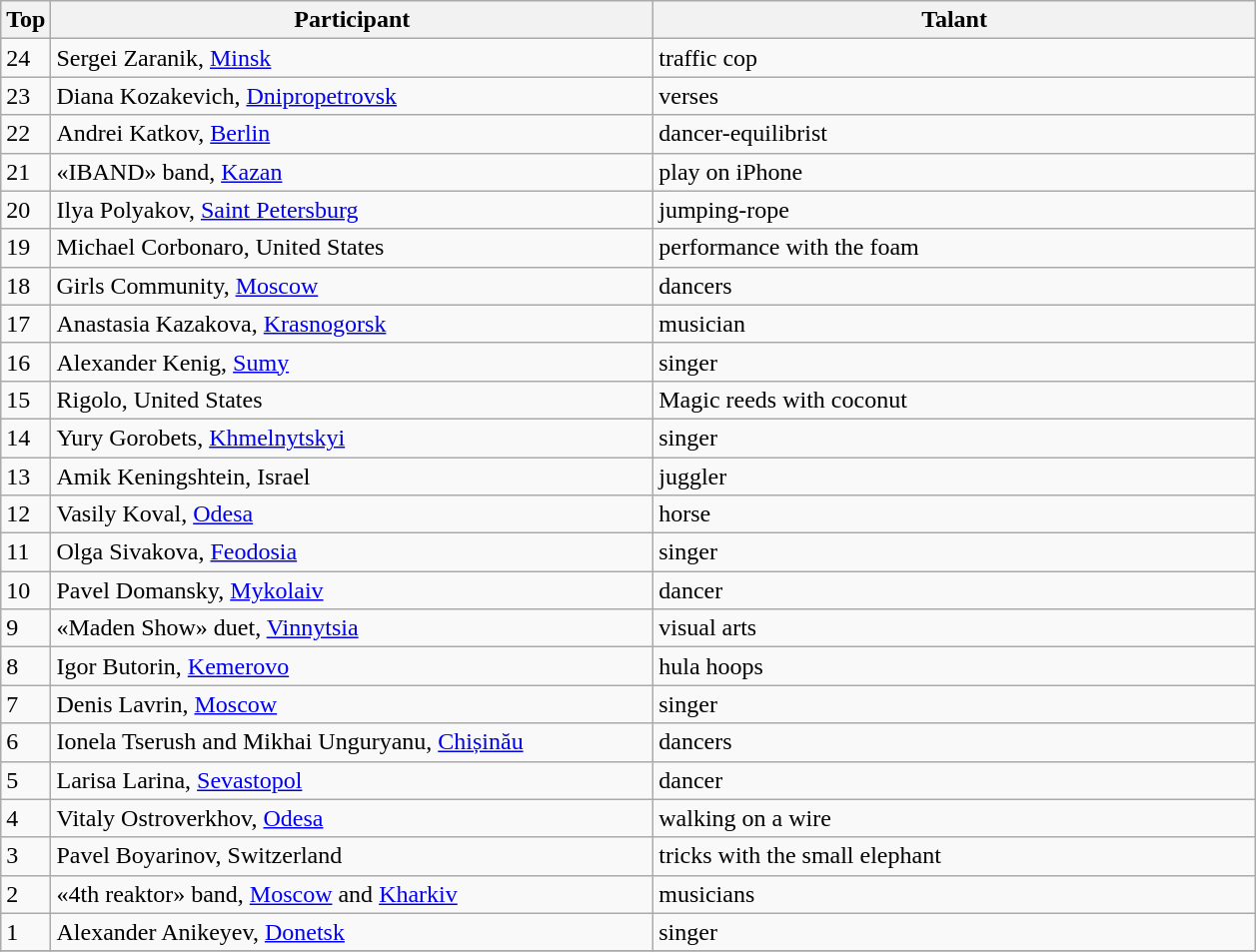<table class="wikitable">
<tr>
<th width="4%">Top</th>
<th width="48%">Participant</th>
<th width="48%">Talant</th>
</tr>
<tr>
<td>24</td>
<td>Sergei Zaranik, <a href='#'>Minsk</a></td>
<td>traffic cop</td>
</tr>
<tr>
<td>23</td>
<td>Diana Kozakevich, <a href='#'>Dnipropetrovsk</a></td>
<td>verses</td>
</tr>
<tr>
<td>22</td>
<td>Andrei Katkov, <a href='#'>Berlin</a></td>
<td>dancer-equilibrist</td>
</tr>
<tr>
<td>21</td>
<td>«IBAND» band, <a href='#'>Kazan</a></td>
<td>play on iPhone</td>
</tr>
<tr>
<td>20</td>
<td>Ilya Polyakov, <a href='#'>Saint Petersburg</a></td>
<td>jumping-rope</td>
</tr>
<tr>
<td>19</td>
<td>Michael Corbonaro, United States</td>
<td>performance with the foam</td>
</tr>
<tr>
<td>18</td>
<td>Girls Community, <a href='#'>Moscow</a></td>
<td>dancers</td>
</tr>
<tr>
<td>17</td>
<td>Anastasia Kazakova, <a href='#'>Krasnogorsk</a></td>
<td>musician</td>
</tr>
<tr>
<td>16</td>
<td>Alexander Kenig, <a href='#'>Sumy</a></td>
<td>singer</td>
</tr>
<tr>
<td>15</td>
<td>Rigolo, United States</td>
<td>Magic reeds with coconut</td>
</tr>
<tr>
<td>14</td>
<td>Yury Gorobets, <a href='#'>Khmelnytskyi</a></td>
<td>singer</td>
</tr>
<tr>
<td>13</td>
<td>Amik Keningshtein, Israel</td>
<td>juggler</td>
</tr>
<tr>
<td>12</td>
<td>Vasily Koval, <a href='#'>Odesa</a></td>
<td>horse</td>
</tr>
<tr>
<td>11</td>
<td>Olga Sivakova, <a href='#'>Feodosia</a></td>
<td>singer</td>
</tr>
<tr>
<td>10</td>
<td>Pavel Domansky, <a href='#'>Mykolaiv</a></td>
<td>dancer</td>
</tr>
<tr>
<td>9</td>
<td>«Maden Show» duet, <a href='#'>Vinnytsia</a></td>
<td>visual arts</td>
</tr>
<tr>
<td>8</td>
<td>Igor Butorin, <a href='#'>Kemerovo</a></td>
<td>hula hoops</td>
</tr>
<tr>
<td>7</td>
<td>Denis Lavrin, <a href='#'>Moscow</a></td>
<td>singer</td>
</tr>
<tr>
<td>6</td>
<td>Ionela Tserush and Mikhai Unguryanu, <a href='#'>Chișinău</a></td>
<td>dancers</td>
</tr>
<tr>
<td>5</td>
<td>Larisa Larina, <a href='#'>Sevastopol</a></td>
<td>dancer</td>
</tr>
<tr>
<td>4</td>
<td>Vitaly Ostroverkhov, <a href='#'>Odesa</a></td>
<td>walking on a wire</td>
</tr>
<tr>
<td>3</td>
<td>Pavel Boyarinov, Switzerland</td>
<td>tricks with the small elephant</td>
</tr>
<tr>
<td>2</td>
<td>«4th reaktor» band, <a href='#'>Moscow</a> and <a href='#'>Kharkiv</a></td>
<td>musicians</td>
</tr>
<tr>
<td>1</td>
<td>Alexander Anikeyev, <a href='#'>Donetsk</a></td>
<td>singer</td>
</tr>
<tr>
</tr>
</table>
